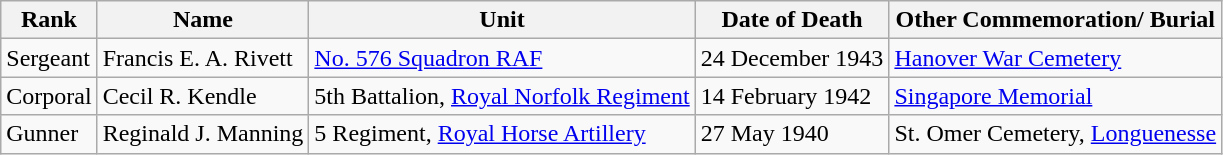<table class="wikitable">
<tr>
<th>Rank</th>
<th>Name</th>
<th>Unit</th>
<th>Date of Death</th>
<th>Other Commemoration/ Burial</th>
</tr>
<tr>
<td>Sergeant</td>
<td>Francis E. A. Rivett</td>
<td><a href='#'>No. 576 Squadron RAF</a></td>
<td>24 December 1943</td>
<td><a href='#'>Hanover War Cemetery</a></td>
</tr>
<tr>
<td>Corporal</td>
<td>Cecil R. Kendle</td>
<td>5th Battalion, <a href='#'>Royal Norfolk Regiment</a></td>
<td>14 February 1942</td>
<td><a href='#'>Singapore Memorial</a></td>
</tr>
<tr>
<td>Gunner</td>
<td>Reginald J. Manning</td>
<td>5 Regiment, <a href='#'>Royal Horse Artillery</a></td>
<td>27 May 1940</td>
<td>St. Omer Cemetery, <a href='#'>Longuenesse</a></td>
</tr>
</table>
